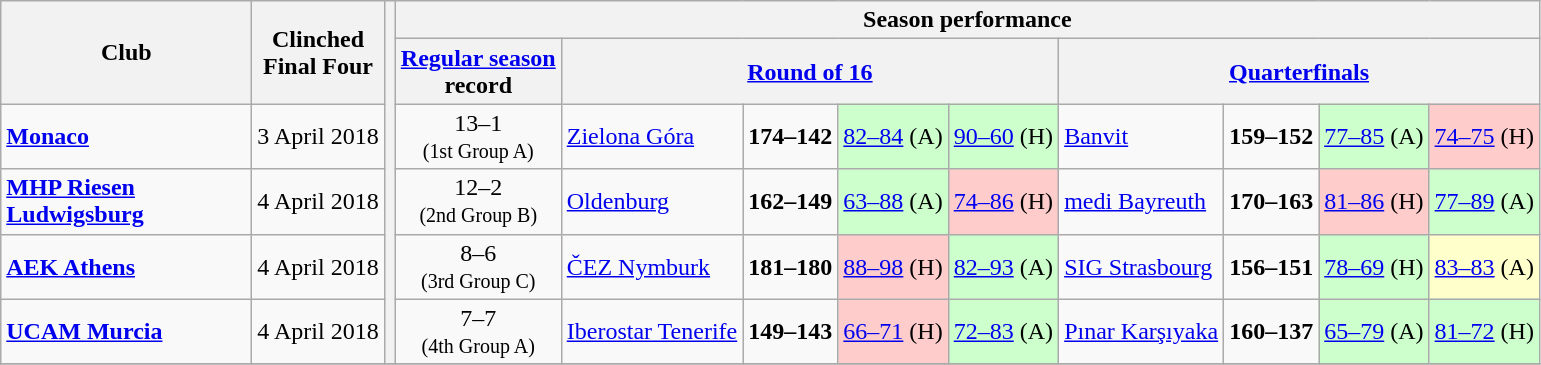<table class="wikitable">
<tr>
<th rowspan=2  width=160>Club</th>
<th rowspan=2>Clinched <br> Final Four</th>
<th rowspan=6></th>
<th colspan=9>Season performance</th>
</tr>
<tr>
<th><a href='#'>Regular season</a><br>record</th>
<th colspan=4><a href='#'>Round of 16</a></th>
<th colspan=4><a href='#'>Quarterfinals</a></th>
</tr>
<tr>
<td> <strong><a href='#'>Monaco</a></strong></td>
<td align=center>3 April 2018</td>
<td align=center>13–1<br><small>(1st Group A)</small></td>
<td> <a href='#'> Zielona Góra</a></td>
<td style="text-align:center;"><strong>174–142</strong></td>
<td bgcolor=#cfc><a href='#'>82–84</a> (A)</td>
<td bgcolor=#cfc><a href='#'>90–60</a> (H)</td>
<td> <a href='#'>Banvit</a></td>
<td style="text-align:center;"><strong>159–152</strong></td>
<td bgcolor=#cfc><a href='#'>77–85</a> (A)</td>
<td bgcolor=#fcc><a href='#'>74–75</a> (H)</td>
</tr>
<tr>
<td> <strong><a href='#'>MHP Riesen Ludwigsburg</a></strong></td>
<td align=center>4 April 2018</td>
<td align=center>12–2<br><small>(2nd Group B)</small></td>
<td> <a href='#'>Oldenburg</a></td>
<td style="text-align:center;"><strong>162–149</strong></td>
<td bgcolor=#cfc><a href='#'>63–88</a> (A)</td>
<td bgcolor=#fcc><a href='#'>74–86</a> (H)</td>
<td> <a href='#'>medi Bayreuth</a></td>
<td style="text-align:center;"><strong>170–163</strong></td>
<td bgcolor=#fcc><a href='#'>81–86</a> (H)</td>
<td bgcolor=#cfc><a href='#'>77–89</a> (A)</td>
</tr>
<tr>
<td> <strong><a href='#'>AEK Athens</a></strong></td>
<td align=center>4 April 2018</td>
<td align=center>8–6<br><small>(3rd Group C)</small></td>
<td> <a href='#'>ČEZ Nymburk</a></td>
<td style="text-align:center;"><strong>181–180</strong></td>
<td bgcolor=#fcc><a href='#'>88–98</a> (H)</td>
<td bgcolor=#cfc><a href='#'>82–93</a> (A)</td>
<td> <a href='#'>SIG Strasbourg</a></td>
<td style="text-align:center;"><strong>156–151</strong></td>
<td bgcolor=#cfc><a href='#'>78–69</a> (H)</td>
<td bgcolor=#ffc><a href='#'>83–83</a> (A)</td>
</tr>
<tr>
<td> <strong><a href='#'>UCAM Murcia</a></strong></td>
<td align=center>4 April 2018</td>
<td align=center>7–7<br><small>(4th Group A)</small></td>
<td> <a href='#'>Iberostar Tenerife</a></td>
<td style="text-align:center;"><strong>149–143</strong></td>
<td bgcolor=#fcc><a href='#'>66–71</a> (H)</td>
<td bgcolor=#cfc><a href='#'>72–83</a> (A)</td>
<td> <a href='#'>Pınar Karşıyaka</a></td>
<td style="text-align:center;"><strong>160–137</strong></td>
<td bgcolor=#cfc><a href='#'>65–79</a> (A)</td>
<td bgcolor=#cfc><a href='#'>81–72</a> (H)</td>
</tr>
<tr>
</tr>
</table>
